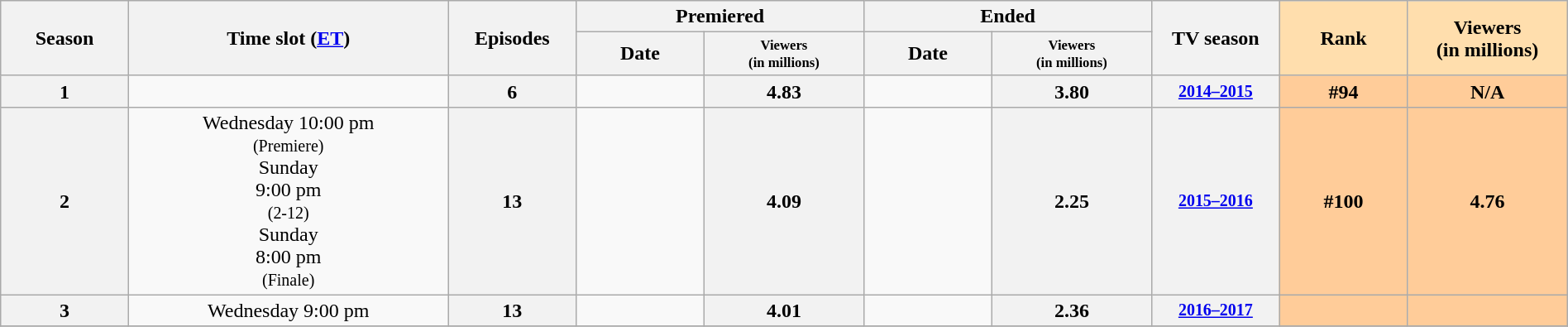<table class="wikitable" style="text-align:center; width:100%;">
<tr>
<th style="width:8%;" rowspan="2">Season</th>
<th style="width:20%;" rowspan="2">Time slot (<a href='#'>ET</a>)</th>
<th style="width:8%;" rowspan="2">Episodes</th>
<th colspan=2>Premiered</th>
<th colspan=2>Ended</th>
<th style="width:8%;" rowspan="2">TV season</th>
<th style="width:8%; background:#ffdead;" rowspan="2">Rank</th>
<th style="width:10%; background:#ffdead;" rowspan="2">Viewers<br>(in millions)</th>
</tr>
<tr>
<th style="width:8%;">Date</th>
<th span style="width:10%; font-size:smaller; line-height:100%;"><small>Viewers<br>(in millions)</small></th>
<th style="width:8%;">Date</th>
<th span style="width:10%; font-size:smaller; line-height:100%;"><small>Viewers<br>(in millions)</small></th>
</tr>
<tr>
<th>1</th>
<td></td>
<th>6</th>
<td style="font-size:11px;line-height:110%"></td>
<th>4.83</th>
<td style="font-size:11px;line-height:110%"></td>
<th>3.80</th>
<th style="font-size:smaller"><a href='#'>2014–2015</a></th>
<th style="background:#fc9;">#94</th>
<th style="background:#fc9;">N/A</th>
</tr>
<tr>
<th>2</th>
<td style="text-align:center;">Wednesday 10:00 pm<br><small>(Premiere)</small><br>Sunday <br> 9:00 pm<br><small>(2-12)</small><br>Sunday <br> 8:00 pm<br><small>(Finale)</small></td>
<th>13</th>
<td style="font-size:11px;line-height:110%"></td>
<th>4.09</th>
<td style="font-size:11px;line-height:110%"></td>
<th>2.25</th>
<th style="font-size:smaller"><a href='#'>2015–2016</a></th>
<th style="background:#fc9;">#100</th>
<th style="background:#fc9;">4.76</th>
</tr>
<tr>
<th>3</th>
<td>Wednesday 9:00 pm</td>
<th>13</th>
<td style="font-size:11px;line-height:110%"></td>
<th>4.01</th>
<td style="font-size:11px;line-height:110%"></td>
<th>2.36</th>
<th style="font-size:smaller"><a href='#'>2016–2017</a></th>
<th style="background:#fc9;"></th>
<th style="background:#fc9;"></th>
</tr>
<tr>
</tr>
</table>
